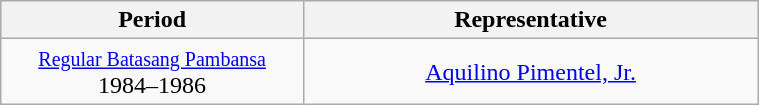<table class="wikitable" style="text-align:center; width:40%;">
<tr>
<th width="40%">Period</th>
<th>Representative</th>
</tr>
<tr>
<td><small><a href='#'>Regular Batasang Pambansa</a></small><br>1984–1986</td>
<td><a href='#'>Aquilino Pimentel, Jr.</a></td>
</tr>
</table>
